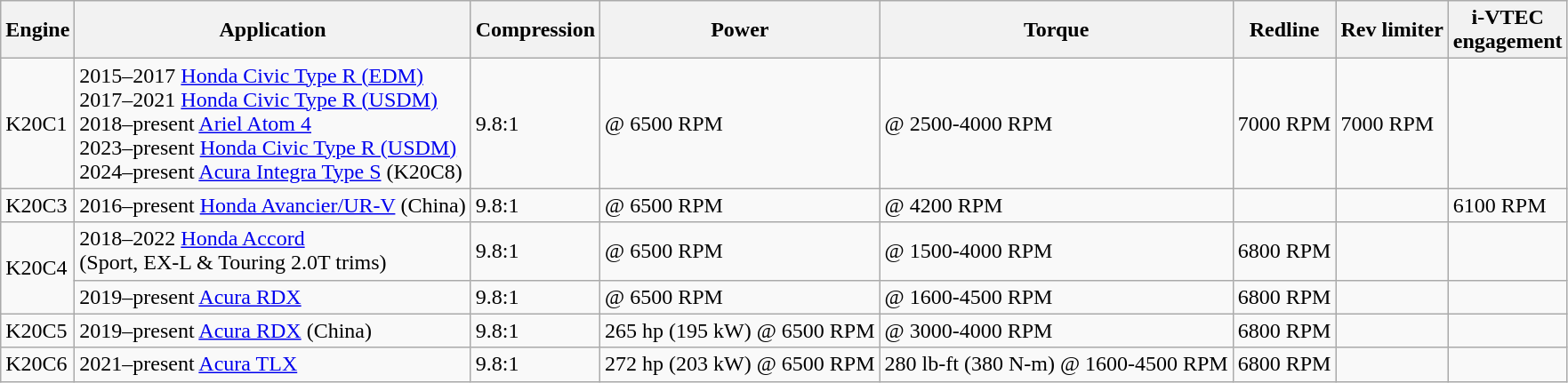<table class="wikitable">
<tr>
<th>Engine</th>
<th>Application</th>
<th>Compression</th>
<th>Power</th>
<th>Torque</th>
<th>Redline</th>
<th>Rev limiter</th>
<th>i-VTEC<br>engagement</th>
</tr>
<tr>
<td>K20C1</td>
<td>2015–2017 <a href='#'>Honda Civic Type R (EDM)</a><br>2017–2021 <a href='#'>Honda Civic Type R (USDM)</a><br>2018–present <a href='#'>Ariel Atom 4</a> <br>2023–present <a href='#'>Honda Civic Type R (USDM)</a><br>2024–present <a href='#'>Acura Integra Type S</a> (K20C8)</td>
<td>9.8:1</td>
<td> @ 6500 RPM</td>
<td> @ 2500-4000 RPM</td>
<td>7000 RPM</td>
<td>7000 RPM</td>
<td></td>
</tr>
<tr>
<td>K20C3</td>
<td>2016–present <a href='#'>Honda Avancier/UR-V</a> (China)</td>
<td>9.8:1</td>
<td> @ 6500 RPM</td>
<td> @ 4200 RPM</td>
<td></td>
<td></td>
<td>6100 RPM</td>
</tr>
<tr>
<td rowspan="2">K20C4</td>
<td>2018–2022 <a href='#'>Honda Accord</a><br>(Sport, EX-L & Touring 2.0T trims)</td>
<td>9.8:1</td>
<td> @ 6500 RPM</td>
<td> @ 1500-4000 RPM</td>
<td>6800 RPM</td>
<td></td>
<td></td>
</tr>
<tr>
<td>2019–present <a href='#'>Acura RDX</a><br></td>
<td>9.8:1</td>
<td> @ 6500 RPM</td>
<td> @ 1600-4500 RPM</td>
<td>6800 RPM</td>
<td></td>
<td></td>
</tr>
<tr>
<td>K20C5</td>
<td>2019–present <a href='#'>Acura RDX</a> (China)</td>
<td>9.8:1</td>
<td>265 hp (195 kW) @ 6500 RPM</td>
<td> @ 3000-4000 RPM</td>
<td>6800 RPM</td>
<td></td>
<td></td>
</tr>
<tr>
<td>K20C6</td>
<td>2021–present <a href='#'>Acura TLX</a></td>
<td>9.8:1</td>
<td>272 hp (203 kW) @ 6500 RPM</td>
<td>280 lb-ft (380 N-m) @ 1600-4500 RPM</td>
<td>6800 RPM</td>
<td></td>
<td></td>
</tr>
</table>
